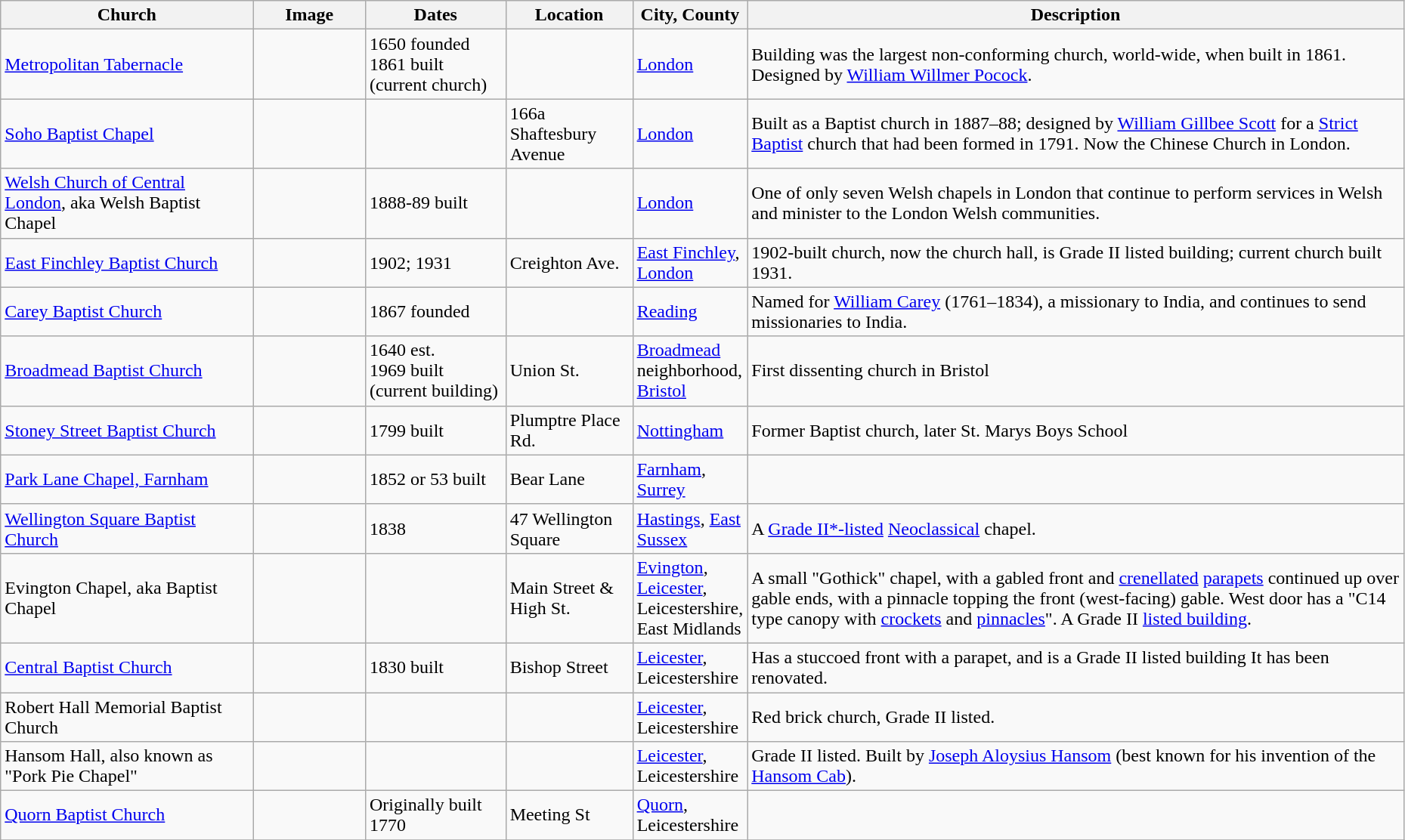<table class="wikitable sortable" style="width:98%">
<tr>
<th width = 18%><strong>Church</strong></th>
<th width = 8% class="unsortable"><strong>Image</strong></th>
<th width = 10%><strong>Dates</strong></th>
<th><strong>Location</strong></th>
<th width = 8%><strong>City, County</strong></th>
<th class="unsortable"><strong>Description</strong></th>
</tr>
<tr ->
<td><a href='#'>Metropolitan Tabernacle</a></td>
<td></td>
<td>1650 founded<br>1861 built (current church)</td>
<td></td>
<td><a href='#'>London</a></td>
<td>Building was the largest non-conforming church, world-wide, when built in 1861. Designed by <a href='#'>William Willmer Pocock</a>.</td>
</tr>
<tr>
<td><a href='#'>Soho Baptist Chapel</a></td>
<td></td>
<td></td>
<td>166a Shaftesbury Avenue</td>
<td><a href='#'>London</a></td>
<td>Built as a Baptist church in 1887–88; designed by <a href='#'>William Gillbee Scott</a> for a <a href='#'>Strict Baptist</a> church that had been formed in 1791. Now the Chinese Church in London.</td>
</tr>
<tr>
<td><a href='#'>Welsh Church of Central London</a>, aka Welsh Baptist Chapel</td>
<td></td>
<td>1888-89 built</td>
<td></td>
<td><a href='#'>London</a></td>
<td>One of only seven Welsh chapels in London that continue to perform services in Welsh and minister to the London Welsh communities.</td>
</tr>
<tr>
<td><a href='#'>East Finchley Baptist Church</a></td>
<td></td>
<td>1902; 1931</td>
<td>Creighton Ave.<br></td>
<td><a href='#'>East Finchley</a>, <a href='#'>London</a></td>
<td>1902-built church, now the church hall, is Grade II listed building; current church built 1931.</td>
</tr>
<tr>
<td><a href='#'>Carey Baptist Church</a></td>
<td></td>
<td>1867 founded</td>
<td></td>
<td><a href='#'>Reading</a></td>
<td>Named for <a href='#'>William Carey</a> (1761–1834), a missionary to India, and continues to send missionaries to India.</td>
</tr>
<tr>
<td><a href='#'>Broadmead Baptist Church</a></td>
<td></td>
<td>1640 est.<br>1969 built (current building)</td>
<td>Union St.<br><small></small></td>
<td><a href='#'>Broadmead</a> neighborhood, <a href='#'>Bristol</a></td>
<td>First dissenting church in Bristol</td>
</tr>
<tr>
<td><a href='#'>Stoney Street Baptist Church</a></td>
<td></td>
<td>1799 built</td>
<td>Plumptre Place Rd.<br></td>
<td><a href='#'>Nottingham</a></td>
<td>Former Baptist church, later St. Marys Boys School</td>
</tr>
<tr>
<td><a href='#'>Park Lane Chapel, Farnham</a></td>
<td></td>
<td>1852 or 53 built</td>
<td>Bear Lane<br></td>
<td><a href='#'>Farnham</a>, <a href='#'>Surrey</a></td>
<td></td>
</tr>
<tr>
<td><a href='#'>Wellington Square Baptist Church</a></td>
<td></td>
<td>1838</td>
<td>47 Wellington Square<br></td>
<td><a href='#'>Hastings</a>, <a href='#'>East Sussex</a></td>
<td>A <a href='#'>Grade II*-listed</a> <a href='#'>Neoclassical</a> chapel.</td>
</tr>
<tr>
<td>Evington Chapel, aka Baptist Chapel</td>
<td></td>
<td></td>
<td>Main Street & High St.<br></td>
<td><a href='#'>Evington</a>, <a href='#'>Leicester</a>, Leicestershire, East Midlands</td>
<td>A small "Gothick" chapel, with a gabled front and <a href='#'>crenellated</a> <a href='#'>parapets</a> continued up over gable ends, with a pinnacle topping the front (west-facing) gable. West door has a "C14 type canopy with <a href='#'>crockets</a> and <a href='#'>pinnacles</a>".  A Grade II <a href='#'>listed building</a>.</td>
</tr>
<tr>
<td><a href='#'>Central Baptist Church</a></td>
<td></td>
<td>1830 built</td>
<td>Bishop Street</td>
<td><a href='#'>Leicester</a>, Leicestershire</td>
<td>Has a stuccoed front with a parapet, and is a Grade II listed building It has been renovated.</td>
</tr>
<tr>
<td>Robert Hall Memorial Baptist Church</td>
<td></td>
<td></td>
<td></td>
<td><a href='#'>Leicester</a>, Leicestershire</td>
<td>Red brick church, Grade II listed.</td>
</tr>
<tr>
<td>Hansom Hall, also known as "Pork Pie Chapel"</td>
<td></td>
<td></td>
<td></td>
<td><a href='#'>Leicester</a>, Leicestershire</td>
<td>Grade II listed. Built by <a href='#'>Joseph Aloysius Hansom</a> (best known for his invention of the <a href='#'>Hansom Cab</a>).</td>
</tr>
<tr>
<td><a href='#'>Quorn Baptist Church</a></td>
<td></td>
<td>Originally built 1770</td>
<td>Meeting St <small></small></td>
<td><a href='#'>Quorn</a>, Leicestershire</td>
<td></td>
</tr>
<tr>
</tr>
</table>
